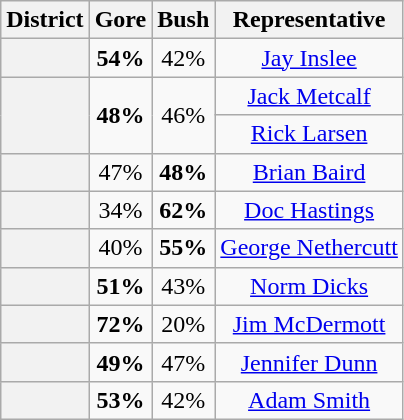<table class=wikitable>
<tr>
<th>District</th>
<th>Gore</th>
<th>Bush</th>
<th>Representative</th>
</tr>
<tr align=center>
<th></th>
<td><strong>54%</strong></td>
<td>42%</td>
<td><a href='#'>Jay Inslee</a></td>
</tr>
<tr align=center>
<th rowspan=2 ></th>
<td rowspan=2><strong>48%</strong></td>
<td rowspan=2>46%</td>
<td><a href='#'>Jack Metcalf</a></td>
</tr>
<tr align=center>
<td><a href='#'>Rick Larsen</a></td>
</tr>
<tr align=center>
<th></th>
<td>47%</td>
<td><strong>48%</strong></td>
<td><a href='#'>Brian Baird</a></td>
</tr>
<tr align=center>
<th></th>
<td>34%</td>
<td><strong>62%</strong></td>
<td><a href='#'>Doc Hastings</a></td>
</tr>
<tr align=center>
<th></th>
<td>40%</td>
<td><strong>55%</strong></td>
<td><a href='#'>George Nethercutt</a></td>
</tr>
<tr align=center>
<th></th>
<td><strong>51%</strong></td>
<td>43%</td>
<td><a href='#'>Norm Dicks</a></td>
</tr>
<tr align=center>
<th></th>
<td><strong>72%</strong></td>
<td>20%</td>
<td><a href='#'>Jim McDermott</a></td>
</tr>
<tr align=center>
<th></th>
<td><strong>49%</strong></td>
<td>47%</td>
<td><a href='#'>Jennifer Dunn</a></td>
</tr>
<tr align=center>
<th></th>
<td><strong>53%</strong></td>
<td>42%</td>
<td><a href='#'>Adam Smith</a></td>
</tr>
</table>
